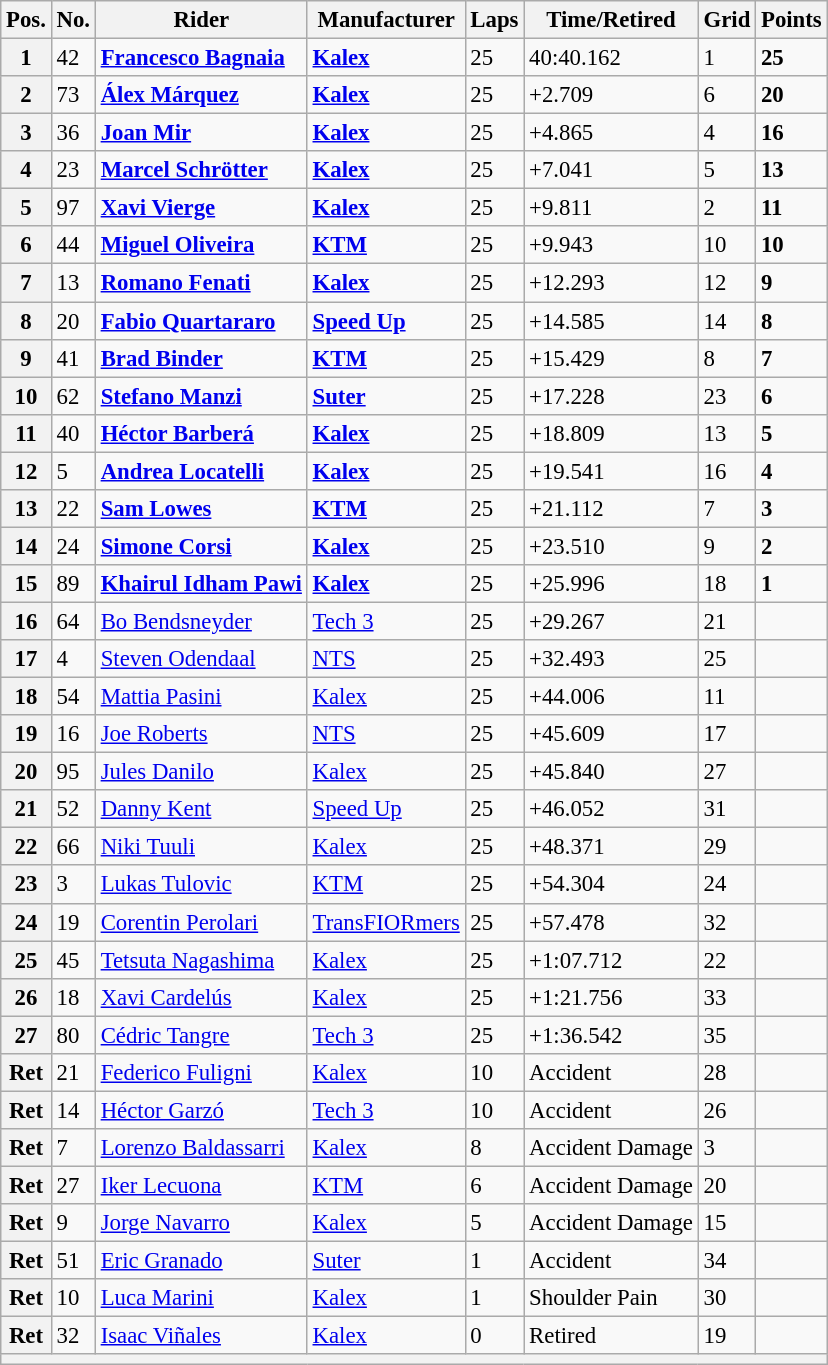<table class="wikitable" style="font-size: 95%;">
<tr>
<th>Pos.</th>
<th>No.</th>
<th>Rider</th>
<th>Manufacturer</th>
<th>Laps</th>
<th>Time/Retired</th>
<th>Grid</th>
<th>Points</th>
</tr>
<tr>
<th>1</th>
<td>42</td>
<td> <strong><a href='#'>Francesco Bagnaia</a></strong></td>
<td><strong><a href='#'>Kalex</a></strong></td>
<td>25</td>
<td>40:40.162</td>
<td>1</td>
<td><strong>25</strong></td>
</tr>
<tr>
<th>2</th>
<td>73</td>
<td> <strong><a href='#'>Álex Márquez</a></strong></td>
<td><strong><a href='#'>Kalex</a></strong></td>
<td>25</td>
<td>+2.709</td>
<td>6</td>
<td><strong>20</strong></td>
</tr>
<tr>
<th>3</th>
<td>36</td>
<td> <strong><a href='#'>Joan Mir</a></strong></td>
<td><strong><a href='#'>Kalex</a></strong></td>
<td>25</td>
<td>+4.865</td>
<td>4</td>
<td><strong>16</strong></td>
</tr>
<tr>
<th>4</th>
<td>23</td>
<td> <strong><a href='#'>Marcel Schrötter</a></strong></td>
<td><strong><a href='#'>Kalex</a></strong></td>
<td>25</td>
<td>+7.041</td>
<td>5</td>
<td><strong>13</strong></td>
</tr>
<tr>
<th>5</th>
<td>97</td>
<td> <strong><a href='#'>Xavi Vierge</a></strong></td>
<td><strong><a href='#'>Kalex</a></strong></td>
<td>25</td>
<td>+9.811</td>
<td>2</td>
<td><strong>11</strong></td>
</tr>
<tr>
<th>6</th>
<td>44</td>
<td> <strong><a href='#'>Miguel Oliveira</a></strong></td>
<td><strong><a href='#'>KTM</a></strong></td>
<td>25</td>
<td>+9.943</td>
<td>10</td>
<td><strong>10</strong></td>
</tr>
<tr>
<th>7</th>
<td>13</td>
<td> <strong><a href='#'>Romano Fenati</a></strong></td>
<td><strong><a href='#'>Kalex</a></strong></td>
<td>25</td>
<td>+12.293</td>
<td>12</td>
<td><strong>9</strong></td>
</tr>
<tr>
<th>8</th>
<td>20</td>
<td> <strong><a href='#'>Fabio Quartararo</a></strong></td>
<td><strong><a href='#'>Speed Up</a></strong></td>
<td>25</td>
<td>+14.585</td>
<td>14</td>
<td><strong>8</strong></td>
</tr>
<tr>
<th>9</th>
<td>41</td>
<td> <strong><a href='#'>Brad Binder</a></strong></td>
<td><strong><a href='#'>KTM</a></strong></td>
<td>25</td>
<td>+15.429</td>
<td>8</td>
<td><strong>7</strong></td>
</tr>
<tr>
<th>10</th>
<td>62</td>
<td> <strong><a href='#'>Stefano Manzi</a></strong></td>
<td><strong><a href='#'>Suter</a></strong></td>
<td>25</td>
<td>+17.228</td>
<td>23</td>
<td><strong>6</strong></td>
</tr>
<tr>
<th>11</th>
<td>40</td>
<td> <strong><a href='#'>Héctor Barberá</a></strong></td>
<td><strong><a href='#'>Kalex</a></strong></td>
<td>25</td>
<td>+18.809</td>
<td>13</td>
<td><strong>5</strong></td>
</tr>
<tr>
<th>12</th>
<td>5</td>
<td> <strong><a href='#'>Andrea Locatelli</a></strong></td>
<td><strong><a href='#'>Kalex</a></strong></td>
<td>25</td>
<td>+19.541</td>
<td>16</td>
<td><strong>4</strong></td>
</tr>
<tr>
<th>13</th>
<td>22</td>
<td> <strong><a href='#'>Sam Lowes</a></strong></td>
<td><strong><a href='#'>KTM</a></strong></td>
<td>25</td>
<td>+21.112</td>
<td>7</td>
<td><strong>3</strong></td>
</tr>
<tr>
<th>14</th>
<td>24</td>
<td> <strong><a href='#'>Simone Corsi</a></strong></td>
<td><strong><a href='#'>Kalex</a></strong></td>
<td>25</td>
<td>+23.510</td>
<td>9</td>
<td><strong>2</strong></td>
</tr>
<tr>
<th>15</th>
<td>89</td>
<td> <strong><a href='#'>Khairul Idham Pawi</a></strong></td>
<td><strong><a href='#'>Kalex</a></strong></td>
<td>25</td>
<td>+25.996</td>
<td>18</td>
<td><strong>1</strong></td>
</tr>
<tr>
<th>16</th>
<td>64</td>
<td> <a href='#'>Bo Bendsneyder</a></td>
<td><a href='#'>Tech 3</a></td>
<td>25</td>
<td>+29.267</td>
<td>21</td>
<td></td>
</tr>
<tr>
<th>17</th>
<td>4</td>
<td> <a href='#'>Steven Odendaal</a></td>
<td><a href='#'>NTS</a></td>
<td>25</td>
<td>+32.493</td>
<td>25</td>
<td></td>
</tr>
<tr>
<th>18</th>
<td>54</td>
<td> <a href='#'>Mattia Pasini</a></td>
<td><a href='#'>Kalex</a></td>
<td>25</td>
<td>+44.006</td>
<td>11</td>
<td></td>
</tr>
<tr>
<th>19</th>
<td>16</td>
<td> <a href='#'>Joe Roberts</a></td>
<td><a href='#'>NTS</a></td>
<td>25</td>
<td>+45.609</td>
<td>17</td>
<td></td>
</tr>
<tr>
<th>20</th>
<td>95</td>
<td> <a href='#'>Jules Danilo</a></td>
<td><a href='#'>Kalex</a></td>
<td>25</td>
<td>+45.840</td>
<td>27</td>
<td></td>
</tr>
<tr>
<th>21</th>
<td>52</td>
<td> <a href='#'>Danny Kent</a></td>
<td><a href='#'>Speed Up</a></td>
<td>25</td>
<td>+46.052</td>
<td>31</td>
<td></td>
</tr>
<tr>
<th>22</th>
<td>66</td>
<td> <a href='#'>Niki Tuuli</a></td>
<td><a href='#'>Kalex</a></td>
<td>25</td>
<td>+48.371</td>
<td>29</td>
<td></td>
</tr>
<tr>
<th>23</th>
<td>3</td>
<td> <a href='#'>Lukas Tulovic</a></td>
<td><a href='#'>KTM</a></td>
<td>25</td>
<td>+54.304</td>
<td>24</td>
<td></td>
</tr>
<tr>
<th>24</th>
<td>19</td>
<td> <a href='#'>Corentin Perolari</a></td>
<td><a href='#'>TransFIORmers</a></td>
<td>25</td>
<td>+57.478</td>
<td>32</td>
<td></td>
</tr>
<tr>
<th>25</th>
<td>45</td>
<td> <a href='#'>Tetsuta Nagashima</a></td>
<td><a href='#'>Kalex</a></td>
<td>25</td>
<td>+1:07.712</td>
<td>22</td>
<td></td>
</tr>
<tr>
<th>26</th>
<td>18</td>
<td> <a href='#'>Xavi Cardelús</a></td>
<td><a href='#'>Kalex</a></td>
<td>25</td>
<td>+1:21.756</td>
<td>33</td>
<td></td>
</tr>
<tr>
<th>27</th>
<td>80</td>
<td> <a href='#'>Cédric Tangre</a></td>
<td><a href='#'>Tech 3</a></td>
<td>25</td>
<td>+1:36.542</td>
<td>35</td>
<td></td>
</tr>
<tr>
<th>Ret</th>
<td>21</td>
<td> <a href='#'>Federico Fuligni</a></td>
<td><a href='#'>Kalex</a></td>
<td>10</td>
<td>Accident</td>
<td>28</td>
<td></td>
</tr>
<tr>
<th>Ret</th>
<td>14</td>
<td> <a href='#'>Héctor Garzó</a></td>
<td><a href='#'>Tech 3</a></td>
<td>10</td>
<td>Accident</td>
<td>26</td>
<td></td>
</tr>
<tr>
<th>Ret</th>
<td>7</td>
<td> <a href='#'>Lorenzo Baldassarri</a></td>
<td><a href='#'>Kalex</a></td>
<td>8</td>
<td>Accident Damage</td>
<td>3</td>
<td></td>
</tr>
<tr>
<th>Ret</th>
<td>27</td>
<td> <a href='#'>Iker Lecuona</a></td>
<td><a href='#'>KTM</a></td>
<td>6</td>
<td>Accident Damage</td>
<td>20</td>
<td></td>
</tr>
<tr>
<th>Ret</th>
<td>9</td>
<td> <a href='#'>Jorge Navarro</a></td>
<td><a href='#'>Kalex</a></td>
<td>5</td>
<td>Accident Damage</td>
<td>15</td>
<td></td>
</tr>
<tr>
<th>Ret</th>
<td>51</td>
<td> <a href='#'>Eric Granado</a></td>
<td><a href='#'>Suter</a></td>
<td>1</td>
<td>Accident</td>
<td>34</td>
<td></td>
</tr>
<tr>
<th>Ret</th>
<td>10</td>
<td> <a href='#'>Luca Marini</a></td>
<td><a href='#'>Kalex</a></td>
<td>1</td>
<td>Shoulder Pain</td>
<td>30</td>
<td></td>
</tr>
<tr>
<th>Ret</th>
<td>32</td>
<td> <a href='#'>Isaac Viñales</a></td>
<td><a href='#'>Kalex</a></td>
<td>0</td>
<td>Retired</td>
<td>19</td>
<td></td>
</tr>
<tr>
<th colspan=8></th>
</tr>
</table>
